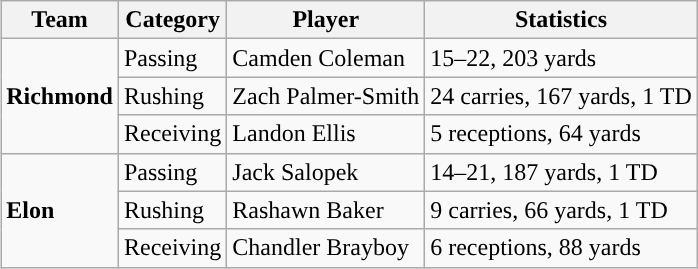<table class="wikitable" style="float: right;">
<tr>
<th>Team</th>
<th>Category</th>
<th>Player</th>
<th>Statistics</th>
</tr>
<tr>
<td rowspan=3><strong>Richmond</strong></td>
<td>Passing</td>
<td>Camden Coleman</td>
<td>15–22, 203 yards</td>
</tr>
<tr>
<td>Rushing</td>
<td>Zach Palmer-Smith</td>
<td>24 carries, 167 yards, 1 TD</td>
</tr>
<tr>
<td>Receiving</td>
<td>Landon Ellis</td>
<td>5 receptions, 64 yards</td>
</tr>
<tr>
<td rowspan=3><strong>Elon</strong></td>
<td>Passing</td>
<td>Jack Salopek</td>
<td>14–21, 187 yards, 1 TD</td>
</tr>
<tr>
<td>Rushing</td>
<td>Rashawn Baker</td>
<td>9 carries, 66 yards, 1 TD</td>
</tr>
<tr>
<td>Receiving</td>
<td>Chandler Brayboy</td>
<td>6 receptions, 88 yards</td>
</tr>
</table>
